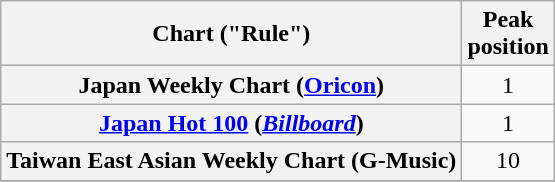<table class="wikitable plainrowheaders">
<tr>
<th>Chart ("Rule")</th>
<th>Peak<br>position</th>
</tr>
<tr>
<th scope="row">Japan Weekly Chart (<a href='#'>Oricon</a>)</th>
<td style="text-align:center;">1</td>
</tr>
<tr>
<th scope="row"><a href='#'>Japan Hot 100</a> (<em><a href='#'>Billboard</a></em>)</th>
<td style="text-align:center;">1</td>
</tr>
<tr>
<th scope="row">Taiwan East Asian Weekly Chart (G-Music)</th>
<td style="text-align:center;">10</td>
</tr>
<tr>
</tr>
</table>
